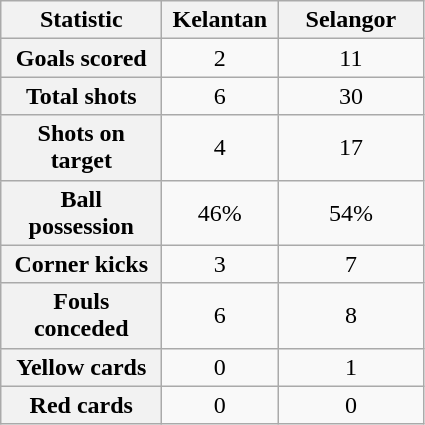<table class="wikitable plainrowheaders" style="text-align:center">
<tr>
<th scope="col" style="width:100px">Statistic</th>
<th scope="col" style="width:70px">Kelantan</th>
<th scope="col" style="width:90px">Selangor</th>
</tr>
<tr>
<th scope=row>Goals scored</th>
<td>2</td>
<td>11</td>
</tr>
<tr>
<th scope=row>Total shots</th>
<td>6</td>
<td>30</td>
</tr>
<tr>
<th scope=row>Shots on target</th>
<td>4</td>
<td>17</td>
</tr>
<tr>
<th scope=row>Ball possession</th>
<td>46%</td>
<td>54%</td>
</tr>
<tr>
<th scope=row>Corner kicks</th>
<td>3</td>
<td>7</td>
</tr>
<tr>
<th scope=row>Fouls conceded</th>
<td>6</td>
<td>8</td>
</tr>
<tr>
<th scope=row>Yellow cards</th>
<td>0</td>
<td>1</td>
</tr>
<tr>
<th scope=row>Red cards</th>
<td>0</td>
<td>0</td>
</tr>
</table>
